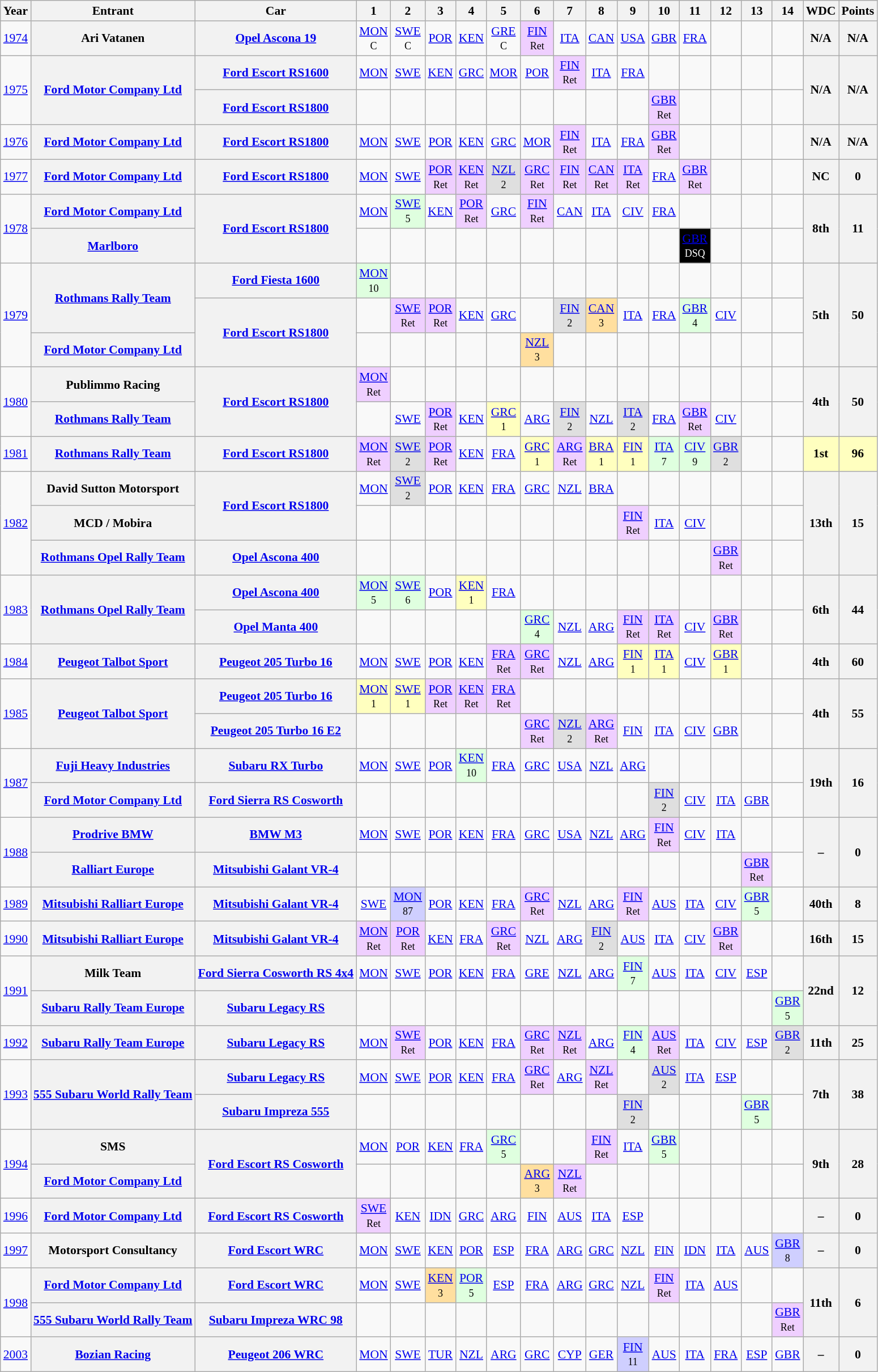<table class="wikitable" style="text-align:center; font-size:90%">
<tr>
<th>Year</th>
<th>Entrant</th>
<th>Car</th>
<th>1</th>
<th>2</th>
<th>3</th>
<th>4</th>
<th>5</th>
<th>6</th>
<th>7</th>
<th>8</th>
<th>9</th>
<th>10</th>
<th>11</th>
<th>12</th>
<th>13</th>
<th>14</th>
<th>WDC</th>
<th>Points</th>
</tr>
<tr>
<td><a href='#'>1974</a></td>
<th>Ari Vatanen</th>
<th><a href='#'>Opel Ascona 19</a></th>
<td><a href='#'>MON</a><br><small>C</small></td>
<td><a href='#'>SWE</a><br><small>C</small></td>
<td><a href='#'>POR</a></td>
<td><a href='#'>KEN</a></td>
<td><a href='#'>GRE</a><br><small>C</small></td>
<td style="background:#efcfff;"><a href='#'>FIN</a><br><small>Ret</small></td>
<td><a href='#'>ITA</a></td>
<td><a href='#'>CAN</a></td>
<td><a href='#'>USA</a></td>
<td><a href='#'>GBR</a></td>
<td><a href='#'>FRA</a></td>
<td></td>
<td></td>
<td></td>
<th>N/A</th>
<th>N/A</th>
</tr>
<tr>
<td rowspan=2><a href='#'>1975</a></td>
<th rowspan=2><a href='#'>Ford Motor Company Ltd</a></th>
<th><a href='#'>Ford Escort RS1600</a></th>
<td><a href='#'>MON</a></td>
<td><a href='#'>SWE</a></td>
<td><a href='#'>KEN</a></td>
<td><a href='#'>GRC</a></td>
<td><a href='#'>MOR</a></td>
<td><a href='#'>POR</a></td>
<td style="background:#efcfff;"><a href='#'>FIN</a><br><small>Ret</small></td>
<td><a href='#'>ITA</a></td>
<td><a href='#'>FRA</a></td>
<td></td>
<td></td>
<td></td>
<td></td>
<td></td>
<th rowspan=2>N/A</th>
<th rowspan=2>N/A</th>
</tr>
<tr>
<th><a href='#'>Ford Escort RS1800</a></th>
<td></td>
<td></td>
<td></td>
<td></td>
<td></td>
<td></td>
<td></td>
<td></td>
<td></td>
<td style="background:#efcfff;"><a href='#'>GBR</a><br><small>Ret</small></td>
<td></td>
<td></td>
<td></td>
<td></td>
</tr>
<tr>
<td><a href='#'>1976</a></td>
<th><a href='#'>Ford Motor Company Ltd</a></th>
<th><a href='#'>Ford Escort RS1800</a></th>
<td><a href='#'>MON</a></td>
<td><a href='#'>SWE</a></td>
<td><a href='#'>POR</a></td>
<td><a href='#'>KEN</a></td>
<td><a href='#'>GRC</a></td>
<td><a href='#'>MOR</a></td>
<td style="background:#efcfff;"><a href='#'>FIN</a><br><small>Ret</small></td>
<td><a href='#'>ITA</a></td>
<td><a href='#'>FRA</a></td>
<td style="background:#efcfff;"><a href='#'>GBR</a><br><small>Ret</small></td>
<td></td>
<td></td>
<td></td>
<td></td>
<th>N/A</th>
<th>N/A</th>
</tr>
<tr>
<td><a href='#'>1977</a></td>
<th><a href='#'>Ford Motor Company Ltd</a></th>
<th><a href='#'>Ford Escort RS1800</a></th>
<td><a href='#'>MON</a></td>
<td><a href='#'>SWE</a></td>
<td style="background:#efcfff;"><a href='#'>POR</a><br><small>Ret</small></td>
<td style="background:#efcfff;"><a href='#'>KEN</a><br><small>Ret</small></td>
<td style="background:#dfdfdf;"><a href='#'>NZL</a><br><small>2</small></td>
<td style="background:#efcfff;"><a href='#'>GRC</a><br><small>Ret</small></td>
<td style="background:#efcfff;"><a href='#'>FIN</a><br><small>Ret</small></td>
<td style="background:#efcfff;"><a href='#'>CAN</a><br><small>Ret</small></td>
<td style="background:#efcfff;"><a href='#'>ITA</a><br><small>Ret</small></td>
<td><a href='#'>FRA</a></td>
<td style="background:#efcfff;"><a href='#'>GBR</a><br><small>Ret</small></td>
<td></td>
<td></td>
<td></td>
<th>NC</th>
<th>0</th>
</tr>
<tr>
<td rowspan=2><a href='#'>1978</a></td>
<th><a href='#'>Ford Motor Company Ltd</a></th>
<th rowspan=2><a href='#'>Ford Escort RS1800</a></th>
<td><a href='#'>MON</a></td>
<td style="background:#dfffdf;"><a href='#'>SWE</a><br><small>5</small></td>
<td><a href='#'>KEN</a></td>
<td style="background:#efcfff;"><a href='#'>POR</a><br><small>Ret</small></td>
<td><a href='#'>GRC</a></td>
<td style="background:#efcfff;"><a href='#'>FIN</a><br><small>Ret</small></td>
<td><a href='#'>CAN</a></td>
<td><a href='#'>ITA</a></td>
<td><a href='#'>CIV</a></td>
<td><a href='#'>FRA</a></td>
<td></td>
<td></td>
<td></td>
<td></td>
<th rowspan=2>8th</th>
<th rowspan=2>11</th>
</tr>
<tr>
<th><a href='#'>Marlboro</a></th>
<td></td>
<td></td>
<td></td>
<td></td>
<td></td>
<td></td>
<td></td>
<td></td>
<td></td>
<td></td>
<td style="background:#000; color:#fff;"><a href='#'>GBR</a><br><small>DSQ</small></td>
<td></td>
<td></td>
<td></td>
</tr>
<tr>
<td rowspan=3><a href='#'>1979</a></td>
<th rowspan=2><a href='#'>Rothmans Rally Team</a></th>
<th><a href='#'>Ford Fiesta 1600</a></th>
<td style="background:#dfffdf;"><a href='#'>MON</a><br><small>10</small></td>
<td></td>
<td></td>
<td></td>
<td></td>
<td></td>
<td></td>
<td></td>
<td></td>
<td></td>
<td></td>
<td></td>
<td></td>
<td></td>
<th rowspan=3>5th</th>
<th rowspan=3>50</th>
</tr>
<tr>
<th rowspan=2><a href='#'>Ford Escort RS1800</a></th>
<td></td>
<td style="background:#efcfff;"><a href='#'>SWE</a><br><small>Ret</small></td>
<td style="background:#efcfff;"><a href='#'>POR</a><br><small>Ret</small></td>
<td><a href='#'>KEN</a></td>
<td><a href='#'>GRC</a></td>
<td></td>
<td style="background:#dfdfdf;"><a href='#'>FIN</a><br><small>2</small></td>
<td style="background:#ffdf9f;"><a href='#'>CAN</a><br><small>3</small></td>
<td><a href='#'>ITA</a></td>
<td><a href='#'>FRA</a></td>
<td style="background:#dfffdf;"><a href='#'>GBR</a><br><small>4</small></td>
<td><a href='#'>CIV</a></td>
<td></td>
<td></td>
</tr>
<tr>
<th><a href='#'>Ford Motor Company Ltd</a></th>
<td></td>
<td></td>
<td></td>
<td></td>
<td></td>
<td style="background:#ffdf9f;"><a href='#'>NZL</a><br><small>3</small></td>
<td></td>
<td></td>
<td></td>
<td></td>
<td></td>
<td></td>
<td></td>
<td></td>
</tr>
<tr>
<td rowspan=2><a href='#'>1980</a></td>
<th>Publimmo Racing</th>
<th rowspan=2><a href='#'>Ford Escort RS1800</a></th>
<td style="background:#efcfff;"><a href='#'>MON</a><br><small>Ret</small></td>
<td></td>
<td></td>
<td></td>
<td></td>
<td></td>
<td></td>
<td></td>
<td></td>
<td></td>
<td></td>
<td></td>
<td></td>
<td></td>
<th rowspan=2>4th</th>
<th rowspan=2>50</th>
</tr>
<tr>
<th><a href='#'>Rothmans Rally Team</a></th>
<td></td>
<td><a href='#'>SWE</a></td>
<td style="background:#efcfff;"><a href='#'>POR</a><br><small>Ret</small></td>
<td><a href='#'>KEN</a></td>
<td style="background:#ffffbf;"><a href='#'>GRC</a><br><small>1</small></td>
<td><a href='#'>ARG</a></td>
<td style="background:#dfdfdf;"><a href='#'>FIN</a><br><small>2</small></td>
<td><a href='#'>NZL</a></td>
<td style="background:#dfdfdf;"><a href='#'>ITA</a><br><small>2</small></td>
<td><a href='#'>FRA</a></td>
<td style="background:#efcfff;"><a href='#'>GBR</a><br><small>Ret</small></td>
<td><a href='#'>CIV</a></td>
<td></td>
<td></td>
</tr>
<tr>
<td><a href='#'>1981</a></td>
<th><a href='#'>Rothmans Rally Team</a></th>
<th><a href='#'>Ford Escort RS1800</a></th>
<td style="background:#efcfff;"><a href='#'>MON</a><br><small>Ret</small></td>
<td style="background:#dfdfdf;"><a href='#'>SWE</a><br><small>2</small></td>
<td style="background:#efcfff;"><a href='#'>POR</a><br><small>Ret</small></td>
<td><a href='#'>KEN</a></td>
<td><a href='#'>FRA</a></td>
<td style="background:#ffffbf;"><a href='#'>GRC</a><br><small>1</small></td>
<td style="background:#efcfff;"><a href='#'>ARG</a><br><small>Ret</small></td>
<td style="background:#ffffbf;"><a href='#'>BRA</a><br><small>1</small></td>
<td style="background:#ffffbf;"><a href='#'>FIN</a><br><small>1</small></td>
<td style="background:#dfffdf;"><a href='#'>ITA</a><br><small>7</small></td>
<td style="background:#dfffdf;"><a href='#'>CIV</a><br><small>9</small></td>
<td style="background:#dfdfdf;"><a href='#'>GBR</a><br><small>2</small></td>
<td></td>
<td></td>
<td style="background:#ffffbf;"><strong>1st</strong></td>
<td style="background:#ffffbf;"><strong>96</strong></td>
</tr>
<tr>
<td rowspan=3><a href='#'>1982</a></td>
<th>David Sutton Motorsport</th>
<th rowspan=2><a href='#'>Ford Escort RS1800</a></th>
<td><a href='#'>MON</a></td>
<td style="background:#dfdfdf;"><a href='#'>SWE</a><br><small>2</small></td>
<td><a href='#'>POR</a></td>
<td><a href='#'>KEN</a></td>
<td><a href='#'>FRA</a></td>
<td><a href='#'>GRC</a></td>
<td><a href='#'>NZL</a></td>
<td><a href='#'>BRA</a></td>
<td></td>
<td></td>
<td></td>
<td></td>
<td></td>
<td></td>
<th rowspan=3>13th</th>
<th rowspan=3>15</th>
</tr>
<tr>
<th>MCD / Mobira</th>
<td></td>
<td></td>
<td></td>
<td></td>
<td></td>
<td></td>
<td></td>
<td></td>
<td style="background:#efcfff;"><a href='#'>FIN</a><br><small>Ret</small></td>
<td><a href='#'>ITA</a></td>
<td><a href='#'>CIV</a></td>
<td></td>
<td></td>
<td></td>
</tr>
<tr>
<th><a href='#'>Rothmans Opel Rally Team</a></th>
<th><a href='#'>Opel Ascona 400</a></th>
<td></td>
<td></td>
<td></td>
<td></td>
<td></td>
<td></td>
<td></td>
<td></td>
<td></td>
<td></td>
<td></td>
<td style="background:#efcfff;"><a href='#'>GBR</a><br><small>Ret</small></td>
<td></td>
<td></td>
</tr>
<tr>
<td rowspan=2><a href='#'>1983</a></td>
<th rowspan=2><a href='#'>Rothmans Opel Rally Team</a></th>
<th><a href='#'>Opel Ascona 400</a></th>
<td style="background:#dfffdf;"><a href='#'>MON</a><br><small>5</small></td>
<td style="background:#dfffdf;"><a href='#'>SWE</a><br><small>6</small></td>
<td><a href='#'>POR</a></td>
<td style="background:#ffffbf;"><a href='#'>KEN</a><br><small>1</small></td>
<td><a href='#'>FRA</a></td>
<td></td>
<td></td>
<td></td>
<td></td>
<td></td>
<td></td>
<td></td>
<td></td>
<td></td>
<th rowspan=2>6th</th>
<th rowspan=2>44</th>
</tr>
<tr>
<th><a href='#'>Opel Manta 400</a></th>
<td></td>
<td></td>
<td></td>
<td></td>
<td></td>
<td style="background:#dfffdf;"><a href='#'>GRC</a><br><small>4</small></td>
<td><a href='#'>NZL</a></td>
<td><a href='#'>ARG</a></td>
<td style="background:#efcfff;"><a href='#'>FIN</a><br><small>Ret</small></td>
<td style="background:#efcfff;"><a href='#'>ITA</a><br><small>Ret</small></td>
<td><a href='#'>CIV</a></td>
<td style="background:#efcfff;"><a href='#'>GBR</a><br><small>Ret</small></td>
<td></td>
<td></td>
</tr>
<tr>
<td><a href='#'>1984</a></td>
<th><a href='#'>Peugeot Talbot Sport</a></th>
<th><a href='#'>Peugeot 205 Turbo 16</a></th>
<td><a href='#'>MON</a></td>
<td><a href='#'>SWE</a></td>
<td><a href='#'>POR</a></td>
<td><a href='#'>KEN</a></td>
<td style="background:#efcfff;"><a href='#'>FRA</a><br><small>Ret</small></td>
<td style="background:#efcfff;"><a href='#'>GRC</a><br><small>Ret</small></td>
<td><a href='#'>NZL</a></td>
<td><a href='#'>ARG</a></td>
<td style="background:#ffffbf;"><a href='#'>FIN</a><br><small>1</small></td>
<td style="background:#ffffbf;"><a href='#'>ITA</a><br><small>1</small></td>
<td><a href='#'>CIV</a></td>
<td style="background:#ffffbf;"><a href='#'>GBR</a><br><small>1</small></td>
<td></td>
<td></td>
<th>4th</th>
<th>60</th>
</tr>
<tr>
<td rowspan=2><a href='#'>1985</a></td>
<th rowspan=2><a href='#'>Peugeot Talbot Sport</a></th>
<th><a href='#'>Peugeot 205 Turbo 16</a></th>
<td style="background:#ffffbf;"><a href='#'>MON</a><br><small>1</small></td>
<td style="background:#ffffbf;"><a href='#'>SWE</a><br><small>1</small></td>
<td style="background:#efcfff;"><a href='#'>POR</a><br><small>Ret</small></td>
<td style="background:#efcfff;"><a href='#'>KEN</a><br><small>Ret</small></td>
<td style="background:#efcfff;"><a href='#'>FRA</a><br><small>Ret</small></td>
<td></td>
<td></td>
<td></td>
<td></td>
<td></td>
<td></td>
<td></td>
<td></td>
<td></td>
<th rowspan=2>4th</th>
<th rowspan=2>55</th>
</tr>
<tr>
<th><a href='#'>Peugeot 205 Turbo 16 E2</a></th>
<td></td>
<td></td>
<td></td>
<td></td>
<td></td>
<td style="background:#efcfff;"><a href='#'>GRC</a><br><small>Ret</small></td>
<td style="background:#dfdfdf;"><a href='#'>NZL</a><br><small>2</small></td>
<td style="background:#efcfff;"><a href='#'>ARG</a><br><small>Ret</small></td>
<td><a href='#'>FIN</a></td>
<td><a href='#'>ITA</a></td>
<td><a href='#'>CIV</a></td>
<td><a href='#'>GBR</a></td>
<td></td>
<td></td>
</tr>
<tr>
<td rowspan=2><a href='#'>1987</a></td>
<th><a href='#'>Fuji Heavy Industries</a></th>
<th><a href='#'>Subaru RX Turbo</a></th>
<td><a href='#'>MON</a></td>
<td><a href='#'>SWE</a></td>
<td><a href='#'>POR</a></td>
<td style="background:#dfffdf;"><a href='#'>KEN</a><br><small>10</small></td>
<td><a href='#'>FRA</a></td>
<td><a href='#'>GRC</a></td>
<td><a href='#'>USA</a></td>
<td><a href='#'>NZL</a></td>
<td><a href='#'>ARG</a></td>
<td></td>
<td></td>
<td></td>
<td></td>
<td></td>
<th rowspan=2>19th</th>
<th rowspan=2>16</th>
</tr>
<tr>
<th><a href='#'>Ford Motor Company Ltd</a></th>
<th><a href='#'>Ford Sierra RS Cosworth</a></th>
<td></td>
<td></td>
<td></td>
<td></td>
<td></td>
<td></td>
<td></td>
<td></td>
<td></td>
<td style="background:#dfdfdf;"><a href='#'>FIN</a><br><small>2</small></td>
<td><a href='#'>CIV</a></td>
<td><a href='#'>ITA</a></td>
<td><a href='#'>GBR</a></td>
<td></td>
</tr>
<tr>
<td rowspan=2><a href='#'>1988</a></td>
<th><a href='#'>Prodrive BMW</a></th>
<th><a href='#'>BMW M3</a></th>
<td><a href='#'>MON</a></td>
<td><a href='#'>SWE</a></td>
<td><a href='#'>POR</a></td>
<td><a href='#'>KEN</a></td>
<td><a href='#'>FRA</a></td>
<td><a href='#'>GRC</a></td>
<td><a href='#'>USA</a></td>
<td><a href='#'>NZL</a></td>
<td><a href='#'>ARG</a></td>
<td style="background:#efcfff;"><a href='#'>FIN</a><br><small>Ret</small></td>
<td><a href='#'>CIV</a></td>
<td><a href='#'>ITA</a></td>
<td></td>
<td></td>
<th rowspan=2>–</th>
<th rowspan=2>0</th>
</tr>
<tr>
<th><a href='#'>Ralliart Europe</a></th>
<th><a href='#'>Mitsubishi Galant VR-4</a></th>
<td></td>
<td></td>
<td></td>
<td></td>
<td></td>
<td></td>
<td></td>
<td></td>
<td></td>
<td></td>
<td></td>
<td></td>
<td style="background:#efcfff;"><a href='#'>GBR</a><br><small>Ret</small></td>
<td></td>
</tr>
<tr>
<td><a href='#'>1989</a></td>
<th><a href='#'>Mitsubishi Ralliart Europe</a></th>
<th><a href='#'>Mitsubishi Galant VR-4</a></th>
<td><a href='#'>SWE</a></td>
<td style="background:#cfcfff;"><a href='#'>MON</a><br><small>87</small></td>
<td><a href='#'>POR</a></td>
<td><a href='#'>KEN</a></td>
<td><a href='#'>FRA</a></td>
<td style="background:#efcfff;"><a href='#'>GRC</a><br><small>Ret</small></td>
<td><a href='#'>NZL</a></td>
<td><a href='#'>ARG</a></td>
<td style="background:#efcfff;"><a href='#'>FIN</a><br><small>Ret</small></td>
<td><a href='#'>AUS</a></td>
<td><a href='#'>ITA</a></td>
<td><a href='#'>CIV</a></td>
<td style="background:#dfffdf;"><a href='#'>GBR</a><br><small>5</small></td>
<td></td>
<th>40th</th>
<th>8</th>
</tr>
<tr>
<td><a href='#'>1990</a></td>
<th><a href='#'>Mitsubishi Ralliart Europe</a></th>
<th><a href='#'>Mitsubishi Galant VR-4</a></th>
<td style="background:#efcfff;"><a href='#'>MON</a><br><small>Ret</small></td>
<td style="background:#efcfff;"><a href='#'>POR</a><br><small>Ret</small></td>
<td><a href='#'>KEN</a></td>
<td><a href='#'>FRA</a></td>
<td style="background:#efcfff;"><a href='#'>GRC</a><br><small>Ret</small></td>
<td><a href='#'>NZL</a></td>
<td><a href='#'>ARG</a></td>
<td style="background:#dfdfdf;"><a href='#'>FIN</a><br><small>2</small></td>
<td><a href='#'>AUS</a></td>
<td><a href='#'>ITA</a></td>
<td><a href='#'>CIV</a></td>
<td style="background:#efcfff;"><a href='#'>GBR</a><br><small>Ret</small></td>
<td></td>
<td></td>
<th>16th</th>
<th>15</th>
</tr>
<tr>
<td rowspan=2><a href='#'>1991</a></td>
<th>Milk Team</th>
<th><a href='#'>Ford Sierra Cosworth RS 4x4</a></th>
<td><a href='#'>MON</a></td>
<td><a href='#'>SWE</a></td>
<td><a href='#'>POR</a></td>
<td><a href='#'>KEN</a></td>
<td><a href='#'>FRA</a></td>
<td><a href='#'>GRE</a></td>
<td><a href='#'>NZL</a></td>
<td><a href='#'>ARG</a></td>
<td style="background:#dfffdf;"><a href='#'>FIN</a><br><small>7</small></td>
<td><a href='#'>AUS</a></td>
<td><a href='#'>ITA</a></td>
<td><a href='#'>CIV</a></td>
<td><a href='#'>ESP</a></td>
<td></td>
<th rowspan=2>22nd</th>
<th rowspan=2>12</th>
</tr>
<tr>
<th><a href='#'>Subaru Rally Team Europe</a></th>
<th><a href='#'>Subaru Legacy RS</a></th>
<td></td>
<td></td>
<td></td>
<td></td>
<td></td>
<td></td>
<td></td>
<td></td>
<td></td>
<td></td>
<td></td>
<td></td>
<td></td>
<td style="background:#dfffdf;"><a href='#'>GBR</a><br><small>5</small></td>
</tr>
<tr>
<td><a href='#'>1992</a></td>
<th><a href='#'>Subaru Rally Team Europe</a></th>
<th><a href='#'>Subaru Legacy RS</a></th>
<td><a href='#'>MON</a></td>
<td style="background:#efcfff;"><a href='#'>SWE</a><br><small>Ret</small></td>
<td><a href='#'>POR</a></td>
<td><a href='#'>KEN</a></td>
<td><a href='#'>FRA</a></td>
<td style="background:#efcfff;"><a href='#'>GRC</a><br><small>Ret</small></td>
<td style="background:#efcfff;"><a href='#'>NZL</a><br><small>Ret</small></td>
<td><a href='#'>ARG</a></td>
<td style="background:#dfffdf;"><a href='#'>FIN</a><br><small>4</small></td>
<td style="background:#efcfff;"><a href='#'>AUS</a><br><small>Ret</small></td>
<td><a href='#'>ITA</a></td>
<td><a href='#'>CIV</a></td>
<td><a href='#'>ESP</a></td>
<td style="background:#dfdfdf;"><a href='#'>GBR</a><br><small>2</small></td>
<th>11th</th>
<th>25</th>
</tr>
<tr>
<td rowspan=2><a href='#'>1993</a></td>
<th rowspan=2><a href='#'>555 Subaru World Rally Team</a></th>
<th><a href='#'>Subaru Legacy RS</a></th>
<td><a href='#'>MON</a></td>
<td><a href='#'>SWE</a></td>
<td><a href='#'>POR</a></td>
<td><a href='#'>KEN</a></td>
<td><a href='#'>FRA</a></td>
<td style="background:#efcfff;"><a href='#'>GRC</a><br><small>Ret</small></td>
<td><a href='#'>ARG</a></td>
<td style="background:#efcfff;"><a href='#'>NZL</a><br><small>Ret</small></td>
<td></td>
<td style="background:#dfdfdf;"><a href='#'>AUS</a><br><small>2</small></td>
<td><a href='#'>ITA</a></td>
<td><a href='#'>ESP</a></td>
<td></td>
<td></td>
<th rowspan=2>7th</th>
<th rowspan=2>38</th>
</tr>
<tr>
<th><a href='#'>Subaru Impreza 555</a></th>
<td></td>
<td></td>
<td></td>
<td></td>
<td></td>
<td></td>
<td></td>
<td></td>
<td style="background:#dfdfdf;"><a href='#'>FIN</a><br><small>2</small></td>
<td></td>
<td></td>
<td></td>
<td style="background:#dfffdf;"><a href='#'>GBR</a><br><small>5</small></td>
<td></td>
</tr>
<tr>
<td rowspan=2><a href='#'>1994</a></td>
<th>SMS</th>
<th rowspan=2><a href='#'>Ford Escort RS Cosworth</a></th>
<td><a href='#'>MON</a></td>
<td><a href='#'>POR</a></td>
<td><a href='#'>KEN</a></td>
<td><a href='#'>FRA</a></td>
<td style="background:#dfffdf;"><a href='#'>GRC</a><br><small>5</small></td>
<td></td>
<td></td>
<td style="background:#efcfff;"><a href='#'>FIN</a><br><small>Ret</small></td>
<td><a href='#'>ITA</a></td>
<td style="background:#dfffdf;"><a href='#'>GBR</a><br><small>5</small></td>
<td></td>
<td></td>
<td></td>
<td></td>
<th rowspan=2>9th</th>
<th rowspan=2>28</th>
</tr>
<tr>
<th><a href='#'>Ford Motor Company Ltd</a></th>
<td></td>
<td></td>
<td></td>
<td></td>
<td></td>
<td style="background:#ffdf9f;"><a href='#'>ARG</a><br><small>3</small></td>
<td style="background:#efcfff;"><a href='#'>NZL</a><br><small>Ret</small></td>
<td></td>
<td></td>
<td></td>
<td></td>
<td></td>
<td></td>
<td></td>
</tr>
<tr>
<td><a href='#'>1996</a></td>
<th><a href='#'>Ford Motor Company Ltd</a></th>
<th><a href='#'>Ford Escort RS Cosworth</a></th>
<td style="background:#efcfff;"><a href='#'>SWE</a><br><small>Ret</small></td>
<td><a href='#'>KEN</a></td>
<td><a href='#'>IDN</a></td>
<td><a href='#'>GRC</a></td>
<td><a href='#'>ARG</a></td>
<td><a href='#'>FIN</a></td>
<td><a href='#'>AUS</a></td>
<td><a href='#'>ITA</a></td>
<td><a href='#'>ESP</a></td>
<td></td>
<td></td>
<td></td>
<td></td>
<td></td>
<th>–</th>
<th>0</th>
</tr>
<tr>
<td><a href='#'>1997</a></td>
<th>Motorsport Consultancy</th>
<th><a href='#'>Ford Escort WRC</a></th>
<td><a href='#'>MON</a></td>
<td><a href='#'>SWE</a></td>
<td><a href='#'>KEN</a></td>
<td><a href='#'>POR</a></td>
<td><a href='#'>ESP</a></td>
<td><a href='#'>FRA</a></td>
<td><a href='#'>ARG</a></td>
<td><a href='#'>GRC</a></td>
<td><a href='#'>NZL</a></td>
<td><a href='#'>FIN</a></td>
<td><a href='#'>IDN</a></td>
<td><a href='#'>ITA</a></td>
<td><a href='#'>AUS</a></td>
<td style="background:#cfcfff;"><a href='#'>GBR</a><br><small>8</small></td>
<th>–</th>
<th>0</th>
</tr>
<tr>
<td rowspan=2><a href='#'>1998</a></td>
<th><a href='#'>Ford Motor Company Ltd</a></th>
<th><a href='#'>Ford Escort WRC</a></th>
<td><a href='#'>MON</a></td>
<td><a href='#'>SWE</a></td>
<td style="background:#ffdf9f;"><a href='#'>KEN</a><br><small>3</small></td>
<td style="background:#dfffdf;"><a href='#'>POR</a><br><small>5</small></td>
<td><a href='#'>ESP</a></td>
<td><a href='#'>FRA</a></td>
<td><a href='#'>ARG</a></td>
<td><a href='#'>GRC</a></td>
<td><a href='#'>NZL</a></td>
<td style="background:#efcfff;"><a href='#'>FIN</a><br><small>Ret</small></td>
<td><a href='#'>ITA</a></td>
<td><a href='#'>AUS</a></td>
<td></td>
<td></td>
<th rowspan=2>11th</th>
<th rowspan=2>6</th>
</tr>
<tr>
<th><a href='#'>555 Subaru World Rally Team</a></th>
<th><a href='#'>Subaru Impreza WRC 98</a></th>
<td></td>
<td></td>
<td></td>
<td></td>
<td></td>
<td></td>
<td></td>
<td></td>
<td></td>
<td></td>
<td></td>
<td></td>
<td></td>
<td style="background:#efcfff;"><a href='#'>GBR</a><br><small>Ret</small></td>
</tr>
<tr>
<td><a href='#'>2003</a></td>
<th><a href='#'>Bozian Racing</a></th>
<th><a href='#'>Peugeot 206 WRC</a></th>
<td><a href='#'>MON</a></td>
<td><a href='#'>SWE</a></td>
<td><a href='#'>TUR</a></td>
<td><a href='#'>NZL</a></td>
<td><a href='#'>ARG</a></td>
<td><a href='#'>GRC</a></td>
<td><a href='#'>CYP</a></td>
<td><a href='#'>GER</a></td>
<td style="background:#cfcfff;"><a href='#'>FIN</a><br><small>11</small></td>
<td><a href='#'>AUS</a></td>
<td><a href='#'>ITA</a></td>
<td><a href='#'>FRA</a></td>
<td><a href='#'>ESP</a></td>
<td><a href='#'>GBR</a></td>
<th>–</th>
<th>0</th>
</tr>
</table>
